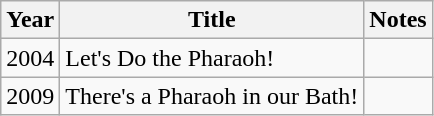<table class="wikitable">
<tr>
<th>Year</th>
<th>Title</th>
<th>Notes</th>
</tr>
<tr>
<td>2004</td>
<td>Let's Do the Pharaoh!</td>
<td></td>
</tr>
<tr>
<td>2009</td>
<td>There's a Pharaoh in our Bath!</td>
<td></td>
</tr>
</table>
